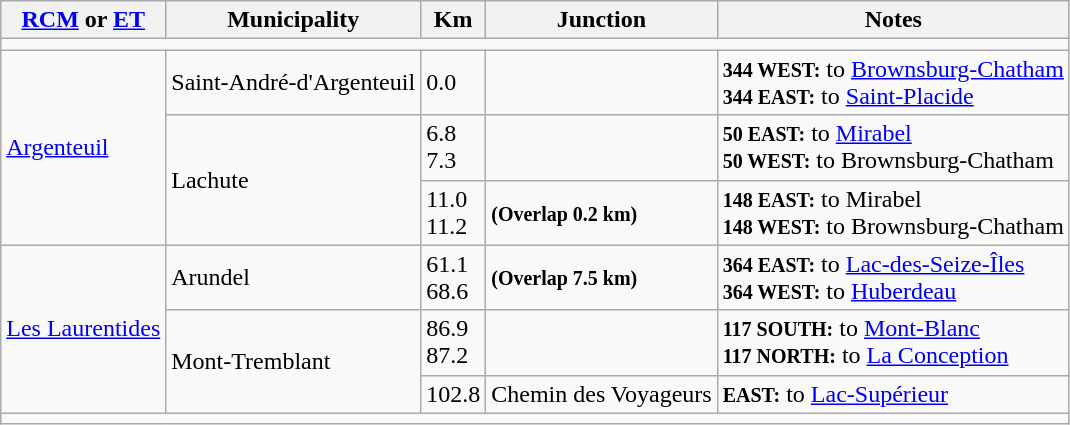<table class=wikitable>
<tr>
<th><a href='#'>RCM</a> or <a href='#'>ET</a></th>
<th>Municipality</th>
<th>Km</th>
<th>Junction</th>
<th>Notes</th>
</tr>
<tr>
<td colspan="5"></td>
</tr>
<tr>
<td rowspan="3"><a href='#'>Argenteuil</a></td>
<td>Saint-André-d'Argenteuil</td>
<td>0.0</td>
<td></td>
<td><small><strong>344 WEST:</strong></small> to <a href='#'>Brownsburg-Chatham</a> <br> <small><strong>344 EAST:</strong></small> to <a href='#'>Saint-Placide</a></td>
</tr>
<tr>
<td rowspan="2">Lachute</td>
<td>6.8 <br> 7.3</td>
<td></td>
<td><small><strong>50 EAST:</strong></small> to <a href='#'>Mirabel</a> <br> <small><strong>50 WEST:</strong></small> to Brownsburg-Chatham</td>
</tr>
<tr>
<td>11.0 <br> 11.2</td>
<td> <small><strong>(Overlap 0.2 km)</strong></small></td>
<td><small><strong>148 EAST:</strong></small> to Mirabel <br> <small><strong>148 WEST:</strong></small> to Brownsburg-Chatham</td>
</tr>
<tr>
<td rowspan="3"><a href='#'>Les Laurentides</a></td>
<td>Arundel</td>
<td>61.1 <br> 68.6</td>
<td> <small><strong>(Overlap 7.5 km)</strong></small></td>
<td><small><strong>364 EAST:</strong></small> to <a href='#'>Lac-des-Seize-Îles</a> <br> <small><strong>364 WEST:</strong></small> to <a href='#'>Huberdeau</a></td>
</tr>
<tr>
<td rowspan="2">Mont-Tremblant</td>
<td>86.9 <br> 87.2</td>
<td></td>
<td><small><strong>117 SOUTH:</strong></small> to <a href='#'>Mont-Blanc</a> <br> <small><strong>117 NORTH:</strong></small> to <a href='#'>La Conception</a></td>
</tr>
<tr>
<td>102.8</td>
<td>Chemin des Voyageurs</td>
<td><small><strong>EAST:</strong></small> to <a href='#'>Lac-Supérieur</a></td>
</tr>
<tr>
<td colspan="5"></td>
</tr>
</table>
